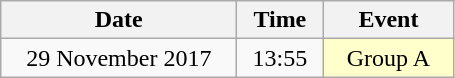<table class = "wikitable" style="text-align:center;">
<tr>
<th width=150>Date</th>
<th width=50>Time</th>
<th width=80>Event</th>
</tr>
<tr>
<td>29 November 2017</td>
<td>13:55</td>
<td bgcolor=ffffcc>Group A</td>
</tr>
</table>
